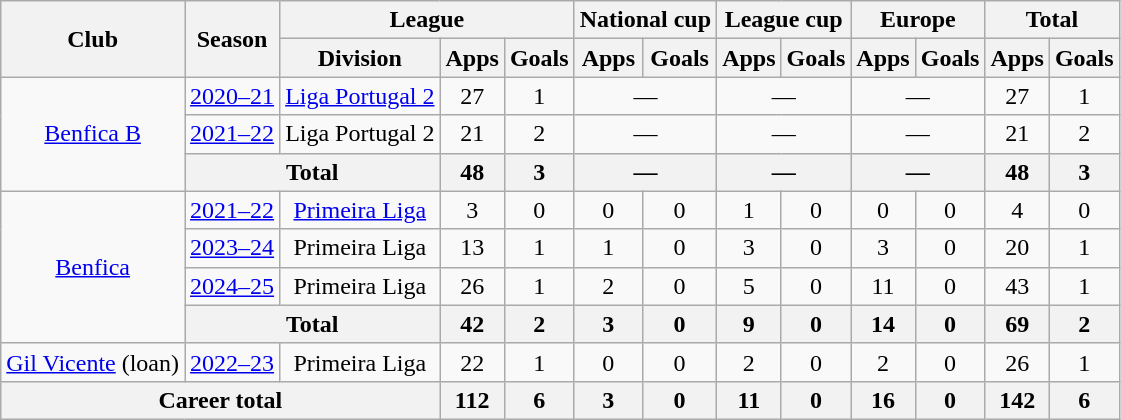<table class="wikitable" style="text-align: center">
<tr>
<th rowspan="2">Club</th>
<th rowspan="2">Season</th>
<th colspan="3">League</th>
<th colspan="2">National cup</th>
<th colspan="2">League cup</th>
<th colspan="2">Europe</th>
<th colspan="2">Total</th>
</tr>
<tr>
<th>Division</th>
<th>Apps</th>
<th>Goals</th>
<th>Apps</th>
<th>Goals</th>
<th>Apps</th>
<th>Goals</th>
<th>Apps</th>
<th>Goals</th>
<th>Apps</th>
<th>Goals</th>
</tr>
<tr>
<td rowspan="3"><a href='#'>Benfica B</a></td>
<td><a href='#'>2020–21</a></td>
<td><a href='#'>Liga Portugal 2</a></td>
<td>27</td>
<td>1</td>
<td colspan="2">—</td>
<td colspan="2">—</td>
<td colspan="2">—</td>
<td>27</td>
<td>1</td>
</tr>
<tr>
<td><a href='#'>2021–22</a></td>
<td>Liga Portugal 2</td>
<td>21</td>
<td>2</td>
<td colspan="2">—</td>
<td colspan="2">—</td>
<td colspan="2">—</td>
<td>21</td>
<td>2</td>
</tr>
<tr>
<th colspan="2">Total</th>
<th>48</th>
<th>3</th>
<th colspan="2">—</th>
<th colspan="2">—</th>
<th colspan="2">—</th>
<th>48</th>
<th>3</th>
</tr>
<tr>
<td rowspan="4"><a href='#'>Benfica</a></td>
<td><a href='#'>2021–22</a></td>
<td><a href='#'>Primeira Liga</a></td>
<td>3</td>
<td>0</td>
<td>0</td>
<td>0</td>
<td>1</td>
<td>0</td>
<td>0</td>
<td>0</td>
<td>4</td>
<td>0</td>
</tr>
<tr>
<td><a href='#'>2023–24</a></td>
<td>Primeira Liga</td>
<td>13</td>
<td>1</td>
<td>1</td>
<td>0</td>
<td>3</td>
<td>0</td>
<td>3</td>
<td>0</td>
<td>20</td>
<td>1</td>
</tr>
<tr>
<td><a href='#'>2024–25</a></td>
<td>Primeira Liga</td>
<td>26</td>
<td>1</td>
<td>2</td>
<td>0</td>
<td>5</td>
<td>0</td>
<td>11</td>
<td>0</td>
<td>43</td>
<td>1</td>
</tr>
<tr>
<th colspan="2">Total</th>
<th>42</th>
<th>2</th>
<th>3</th>
<th>0</th>
<th>9</th>
<th>0</th>
<th>14</th>
<th>0</th>
<th>69</th>
<th>2</th>
</tr>
<tr>
<td><a href='#'>Gil Vicente</a> (loan)</td>
<td><a href='#'>2022–23</a></td>
<td>Primeira Liga</td>
<td>22</td>
<td>1</td>
<td>0</td>
<td>0</td>
<td>2</td>
<td>0</td>
<td>2</td>
<td>0</td>
<td>26</td>
<td>1</td>
</tr>
<tr>
<th colspan="3">Career total</th>
<th>112</th>
<th>6</th>
<th>3</th>
<th>0</th>
<th>11</th>
<th>0</th>
<th>16</th>
<th>0</th>
<th>142</th>
<th>6</th>
</tr>
</table>
